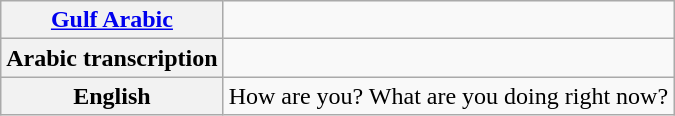<table class="wikitable">
<tr>
<th><a href='#'>Gulf Arabic</a></th>
<td><div></div></td>
</tr>
<tr>
<th>Arabic transcription</th>
<td></td>
</tr>
<tr>
<th>English</th>
<td>How are you? What are you doing right now?</td>
</tr>
</table>
